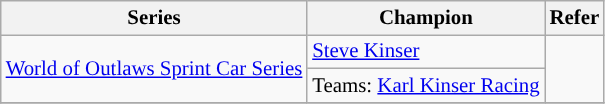<table class="wikitable" style="font-size:87%;">
<tr>
<th>Series</th>
<th>Champion</th>
<th>Refer</th>
</tr>
<tr>
<td rowspan=2><a href='#'>World of Outlaws Sprint Car Series</a></td>
<td> <a href='#'>Steve Kinser</a></td>
<td rowspan=2></td>
</tr>
<tr>
<td>Teams:  <a href='#'>Karl Kinser Racing</a></td>
</tr>
<tr>
</tr>
</table>
